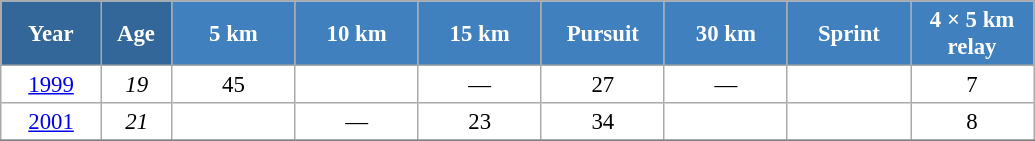<table class="wikitable" style="font-size:95%; text-align:center; border:grey solid 1px; border-collapse:collapse; background:#ffffff;">
<tr>
<th style="background-color:#369; color:white; width:60px;"> Year </th>
<th style="background-color:#369; color:white; width:40px;"> Age </th>
<th style="background-color:#4180be; color:white; width:75px;"> 5 km </th>
<th style="background-color:#4180be; color:white; width:75px;"> 10 km </th>
<th style="background-color:#4180be; color:white; width:75px;"> 15 km </th>
<th style="background-color:#4180be; color:white; width:75px;"> Pursuit </th>
<th style="background-color:#4180be; color:white; width:75px;"> 30 km </th>
<th style="background-color:#4180be; color:white; width:75px;"> Sprint </th>
<th style="background-color:#4180be; color:white; width:75px;"> 4 × 5 km <br> relay </th>
</tr>
<tr>
<td><a href='#'>1999</a></td>
<td><em>19</em></td>
<td>45</td>
<td></td>
<td>—</td>
<td>27</td>
<td>—</td>
<td></td>
<td>7</td>
</tr>
<tr>
<td><a href='#'>2001</a></td>
<td><em>21</em></td>
<td></td>
<td>—</td>
<td>23</td>
<td>34</td>
<td></td>
<td></td>
<td>8</td>
</tr>
<tr>
</tr>
</table>
